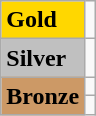<table class="wikitable">
<tr>
<td bgcolor="gold"><strong>Gold</strong></td>
<td></td>
</tr>
<tr>
<td bgcolor="silver"><strong>Silver</strong></td>
<td></td>
</tr>
<tr>
<td rowspan="2" bgcolor="#cc9966"><strong>Bronze</strong></td>
<td></td>
</tr>
<tr>
<td></td>
</tr>
</table>
